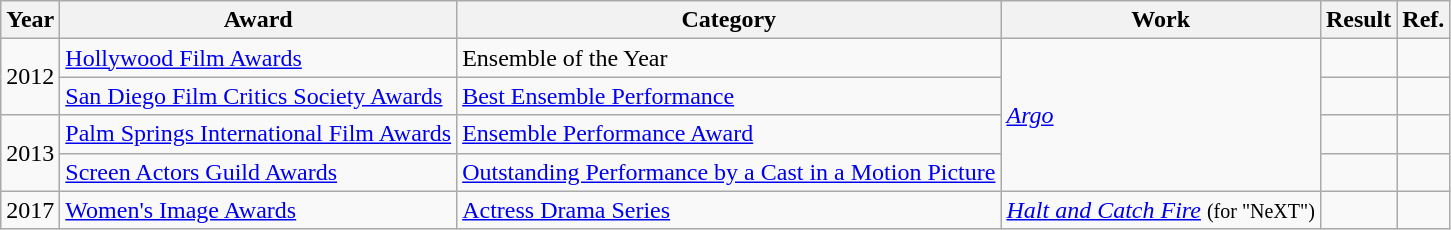<table class="wikitable">
<tr>
<th>Year</th>
<th>Award</th>
<th>Category</th>
<th>Work</th>
<th>Result</th>
<th>Ref.</th>
</tr>
<tr>
<td rowspan="2">2012</td>
<td><a href='#'>Hollywood Film Awards</a></td>
<td>Ensemble of the Year</td>
<td rowspan="4"><em><a href='#'>Argo</a></em></td>
<td></td>
<td align="center"></td>
</tr>
<tr>
<td><a href='#'>San Diego Film Critics Society Awards</a></td>
<td><a href='#'>Best Ensemble Performance</a></td>
<td></td>
<td align="center"></td>
</tr>
<tr>
<td rowspan="2">2013</td>
<td><a href='#'>Palm Springs International Film Awards</a></td>
<td><a href='#'>Ensemble Performance Award</a></td>
<td></td>
<td align="center"></td>
</tr>
<tr>
<td><a href='#'>Screen Actors Guild Awards</a></td>
<td><a href='#'>Outstanding Performance by a Cast in a Motion Picture</a></td>
<td></td>
<td align="center"></td>
</tr>
<tr>
<td>2017</td>
<td><a href='#'>Women's Image Awards</a></td>
<td><a href='#'>Actress Drama Series</a></td>
<td><em><a href='#'>Halt and Catch Fire</a></em> <small>(for "NeXT")</small></td>
<td></td>
<td align="center"></td>
</tr>
</table>
